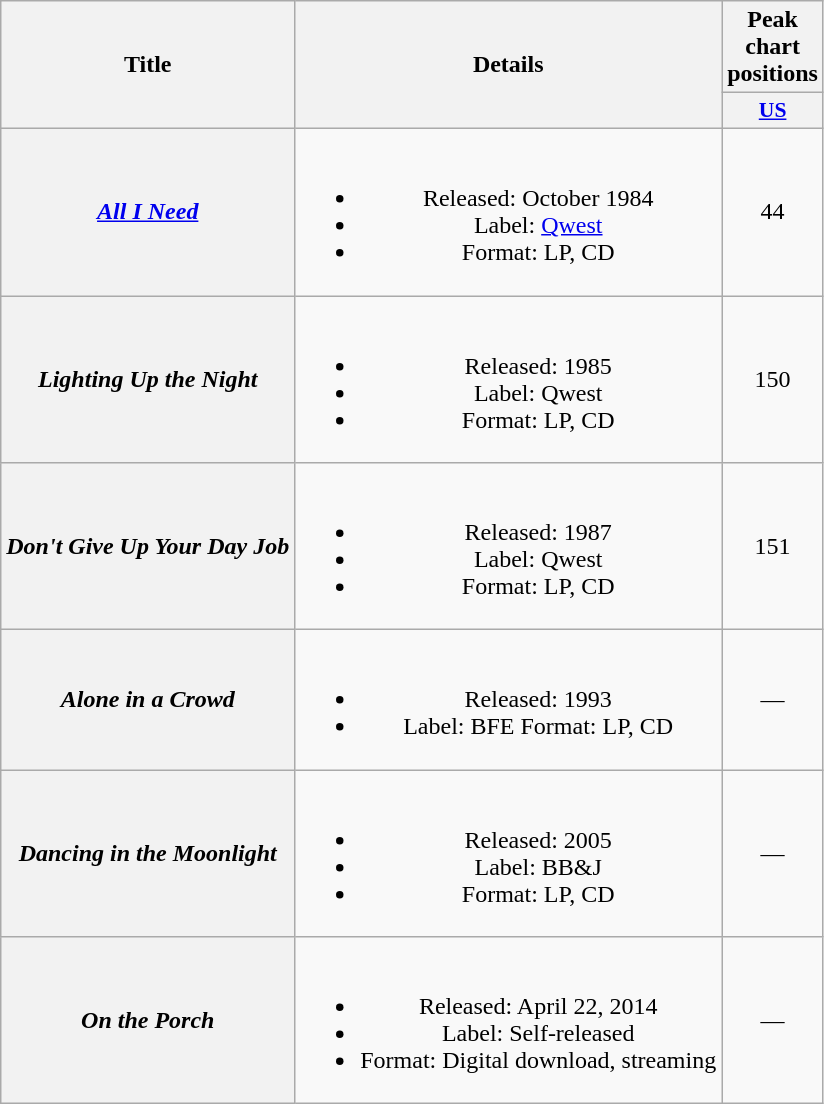<table class="wikitable plainrowheaders" style="text-align:center;">
<tr>
<th rowspan="2">Title</th>
<th rowspan="2">Details</th>
<th>Peak chart positions</th>
</tr>
<tr>
<th scope="col" style="width:3em;font-size:90%;"><a href='#'>US</a><br></th>
</tr>
<tr>
<th scope="row"><em><a href='#'>All I Need</a></em></th>
<td><br><ul><li>Released: October 1984</li><li>Label: <a href='#'>Qwest</a></li><li>Format: LP, CD</li></ul></td>
<td>44</td>
</tr>
<tr>
<th scope="row"><em>Lighting Up the Night</em></th>
<td><br><ul><li>Released: 1985</li><li>Label: Qwest</li><li>Format: LP, CD</li></ul></td>
<td>150</td>
</tr>
<tr>
<th scope="row"><em>Don't Give Up Your Day Job</em></th>
<td><br><ul><li>Released: 1987</li><li>Label: Qwest</li><li>Format: LP, CD</li></ul></td>
<td>151</td>
</tr>
<tr>
<th scope="row"><em>Alone in a Crowd</em></th>
<td><br><ul><li>Released: 1993</li><li>Label: BFE Format: LP, CD</li></ul></td>
<td>—</td>
</tr>
<tr>
<th scope="row"><em>Dancing in the Moonlight</em></th>
<td><br><ul><li>Released: 2005</li><li>Label: BB&J</li><li>Format: LP, CD</li></ul></td>
<td>—</td>
</tr>
<tr>
<th scope="row"><em>On the Porch</em></th>
<td><br><ul><li>Released: April 22, 2014</li><li>Label: Self-released</li><li>Format: Digital download, streaming</li></ul></td>
<td>—</td>
</tr>
</table>
